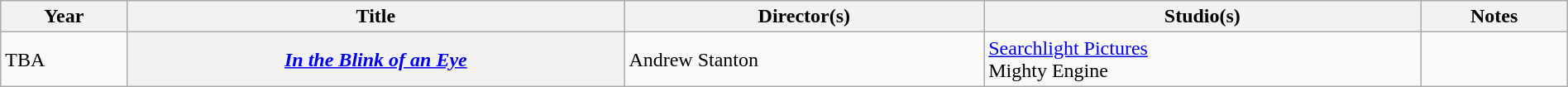<table class="wikitable sortable" style="width:100%;">
<tr>
<th>Year</th>
<th>Title</th>
<th>Director(s)</th>
<th>Studio(s)</th>
<th>Notes</th>
</tr>
<tr>
<td>TBA</td>
<th><em><a href='#'>In the Blink of an Eye</a></em></th>
<td>Andrew Stanton</td>
<td><a href='#'>Searchlight Pictures</a><br>Mighty Engine</td>
<td></td>
</tr>
</table>
